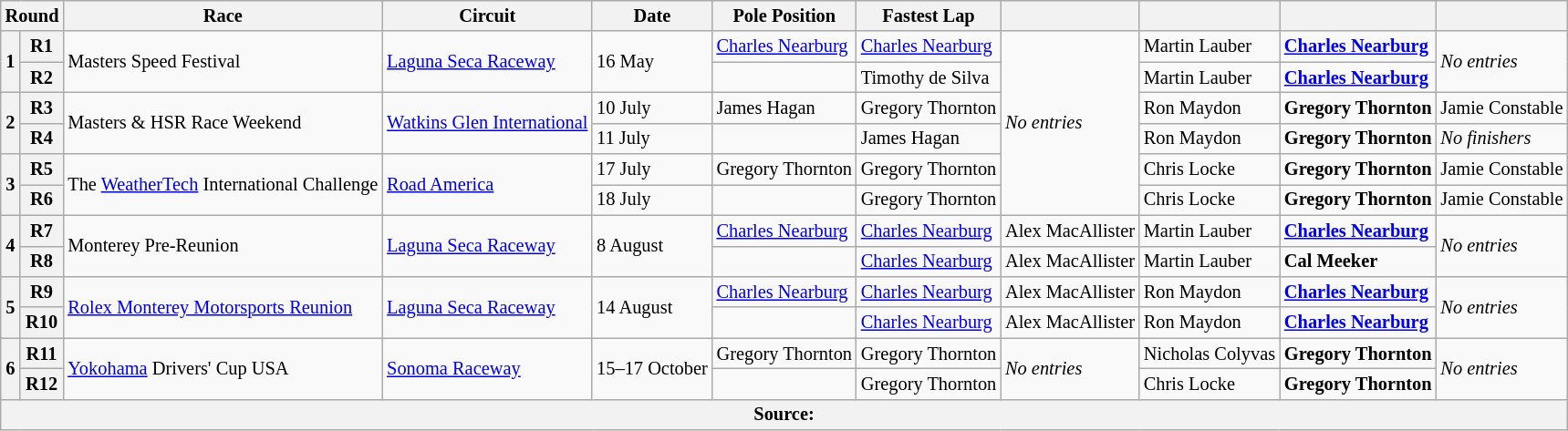<table class="wikitable" style="font-size: 85%;">
<tr>
<th colspan=2>Round</th>
<th>Race</th>
<th>Circuit</th>
<th>Date</th>
<th>Pole Position</th>
<th>Fastest Lap</th>
<th></th>
<th></th>
<th></th>
<th></th>
</tr>
<tr>
<th rowspan=2>1</th>
<th>R1</th>
<td rowspan=2>Masters Speed Festival</td>
<td rowspan=2> <a href='#'>Laguna Seca Raceway</a></td>
<td rowspan=2>16 May</td>
<td> <a href='#'>Charles Nearburg</a></td>
<td> <a href='#'>Charles Nearburg</a></td>
<td rowspan=6><em>No entries</em></td>
<td> Martin Lauber</td>
<td><strong> <a href='#'>Charles Nearburg</a></strong></td>
<td rowspan=2><em>No entries</em></td>
</tr>
<tr>
<th>R2</th>
<td></td>
<td> Timothy de Silva</td>
<td> Martin Lauber</td>
<td><strong> <a href='#'>Charles Nearburg</a></strong></td>
</tr>
<tr>
<th rowspan=2>2</th>
<th>R3</th>
<td rowspan=2>Masters & HSR Race Weekend</td>
<td rowspan=2> <a href='#'>Watkins Glen International</a></td>
<td>10 July</td>
<td> James Hagan</td>
<td> Gregory Thornton</td>
<td> Ron Maydon</td>
<td><strong> Gregory Thornton</strong></td>
<td> Jamie Constable</td>
</tr>
<tr>
<th>R4</th>
<td>11 July</td>
<td></td>
<td> James Hagan</td>
<td> Ron Maydon</td>
<td><strong> Gregory Thornton</strong></td>
<td><em>No finishers</em></td>
</tr>
<tr>
<th rowspan=2>3</th>
<th>R5</th>
<td rowspan=2>The <a href='#'>WeatherTech</a> International Challenge</td>
<td rowspan=2> <a href='#'>Road America</a></td>
<td>17 July</td>
<td> Gregory Thornton</td>
<td> Gregory Thornton</td>
<td> Chris Locke</td>
<td><strong> Gregory Thornton</strong></td>
<td> Jamie Constable</td>
</tr>
<tr>
<th>R6</th>
<td>18 July</td>
<td></td>
<td> Gregory Thornton</td>
<td> Chris Locke</td>
<td><strong> Gregory Thornton</strong></td>
<td> Jamie Constable</td>
</tr>
<tr>
<th rowspan=2>4</th>
<th>R7</th>
<td rowspan=2>Monterey Pre-Reunion</td>
<td rowspan=2> <a href='#'>Laguna Seca Raceway</a></td>
<td rowspan=2>8 August</td>
<td> <a href='#'>Charles Nearburg</a></td>
<td> <a href='#'>Charles Nearburg</a></td>
<td> Alex MacAllister</td>
<td> Martin Lauber</td>
<td> <strong><a href='#'>Charles Nearburg</a></strong></td>
<td rowspan=2><em>No entries</em></td>
</tr>
<tr>
<th>R8</th>
<td></td>
<td> <a href='#'>Charles Nearburg</a></td>
<td> Alex MacAllister</td>
<td> Martin Lauber</td>
<td> <strong>Cal Meeker</strong></td>
</tr>
<tr>
<th rowspan=2>5</th>
<th>R9</th>
<td rowspan=2><a href='#'>Rolex Monterey Motorsports Reunion</a></td>
<td rowspan=2> <a href='#'>Laguna Seca Raceway</a></td>
<td rowspan=2>14 August</td>
<td> <a href='#'>Charles Nearburg</a></td>
<td> <a href='#'>Charles Nearburg</a></td>
<td> Alex MacAllister</td>
<td> Ron Maydon</td>
<td><strong> <a href='#'>Charles Nearburg</a></strong></td>
<td rowspan=2><em>No entries</em></td>
</tr>
<tr>
<th>R10</th>
<td></td>
<td> <a href='#'>Charles Nearburg</a></td>
<td> Alex MacAllister</td>
<td> Ron Maydon</td>
<td><strong> <a href='#'>Charles Nearburg</a></strong></td>
</tr>
<tr>
<th rowspan=2>6</th>
<th>R11</th>
<td rowspan=2><a href='#'>Yokohama</a> Drivers' Cup USA</td>
<td rowspan=2> <a href='#'>Sonoma Raceway</a></td>
<td rowspan=2>15–17 October</td>
<td> Gregory Thornton</td>
<td> Gregory Thornton</td>
<td rowspan=2><em>No entries</em></td>
<td> Nicholas Colyvas</td>
<td><strong> Gregory Thornton</strong></td>
<td rowspan=2><em>No entries</em></td>
</tr>
<tr>
<th>R12</th>
<td></td>
<td> Gregory Thornton</td>
<td> Chris Locke</td>
<td><strong> Gregory Thornton</strong></td>
</tr>
<tr>
<th colspan=11>Source:</th>
</tr>
</table>
